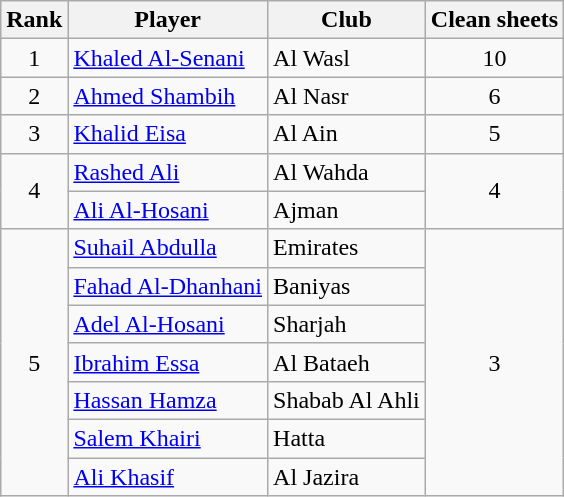<table class="wikitable">
<tr>
<th>Rank</th>
<th>Player</th>
<th>Club</th>
<th>Clean sheets</th>
</tr>
<tr>
<td align="center">1</td>
<td align="left"> <a href='#'>Khaled Al-Senani</a></td>
<td align="left">Al Wasl</td>
<td align="center">10</td>
</tr>
<tr>
<td align="center">2</td>
<td align="left"> <a href='#'>Ahmed Shambih</a></td>
<td align="left">Al Nasr</td>
<td align="center">6</td>
</tr>
<tr>
<td align="center">3</td>
<td align="left"> <a href='#'>Khalid Eisa</a></td>
<td align="left">Al Ain</td>
<td align="center">5</td>
</tr>
<tr>
<td align="center" rowspan=2>4</td>
<td align="left"> <a href='#'>Rashed Ali</a></td>
<td align="left">Al Wahda</td>
<td align="center" rowspan=2>4</td>
</tr>
<tr>
<td align="left"> <a href='#'>Ali Al-Hosani</a></td>
<td align="left">Ajman</td>
</tr>
<tr>
<td align="center" rowspan=8>5</td>
<td align="left"> <a href='#'>Suhail Abdulla</a></td>
<td align="left">Emirates</td>
<td align="center" rowspan=8>3</td>
</tr>
<tr>
<td align="left"> <a href='#'>Fahad Al-Dhanhani</a></td>
<td align="left">Baniyas</td>
</tr>
<tr>
<td align="left"> <a href='#'>Adel Al-Hosani</a></td>
<td align="left">Sharjah</td>
</tr>
<tr>
<td align="left"> <a href='#'>Ibrahim Essa</a></td>
<td align="left">Al Bataeh</td>
</tr>
<tr>
<td align="left"> <a href='#'>Hassan Hamza</a></td>
<td align="left">Shabab Al Ahli</td>
</tr>
<tr>
<td align="left"> <a href='#'>Salem Khairi</a></td>
<td align="left">Hatta</td>
</tr>
<tr>
<td align="left"> <a href='#'>Ali Khasif</a></td>
<td align="left">Al Jazira</td>
</tr>
</table>
